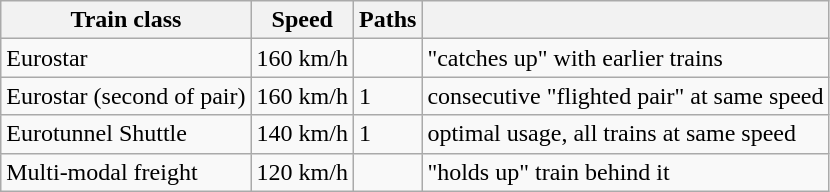<table class="wikitable">
<tr>
<th>Train class</th>
<th>Speed</th>
<th>Paths</th>
<th></th>
</tr>
<tr>
<td>Eurostar</td>
<td>160 km/h</td>
<td></td>
<td>"catches up" with earlier trains</td>
</tr>
<tr>
<td>Eurostar (second of pair)</td>
<td>160 km/h</td>
<td>1</td>
<td>consecutive "flighted pair" at same speed</td>
</tr>
<tr>
<td>Eurotunnel Shuttle</td>
<td>140 km/h</td>
<td>1</td>
<td>optimal usage, all trains at same speed</td>
</tr>
<tr>
<td>Multi-modal freight</td>
<td>120 km/h</td>
<td></td>
<td>"holds up" train behind it</td>
</tr>
</table>
